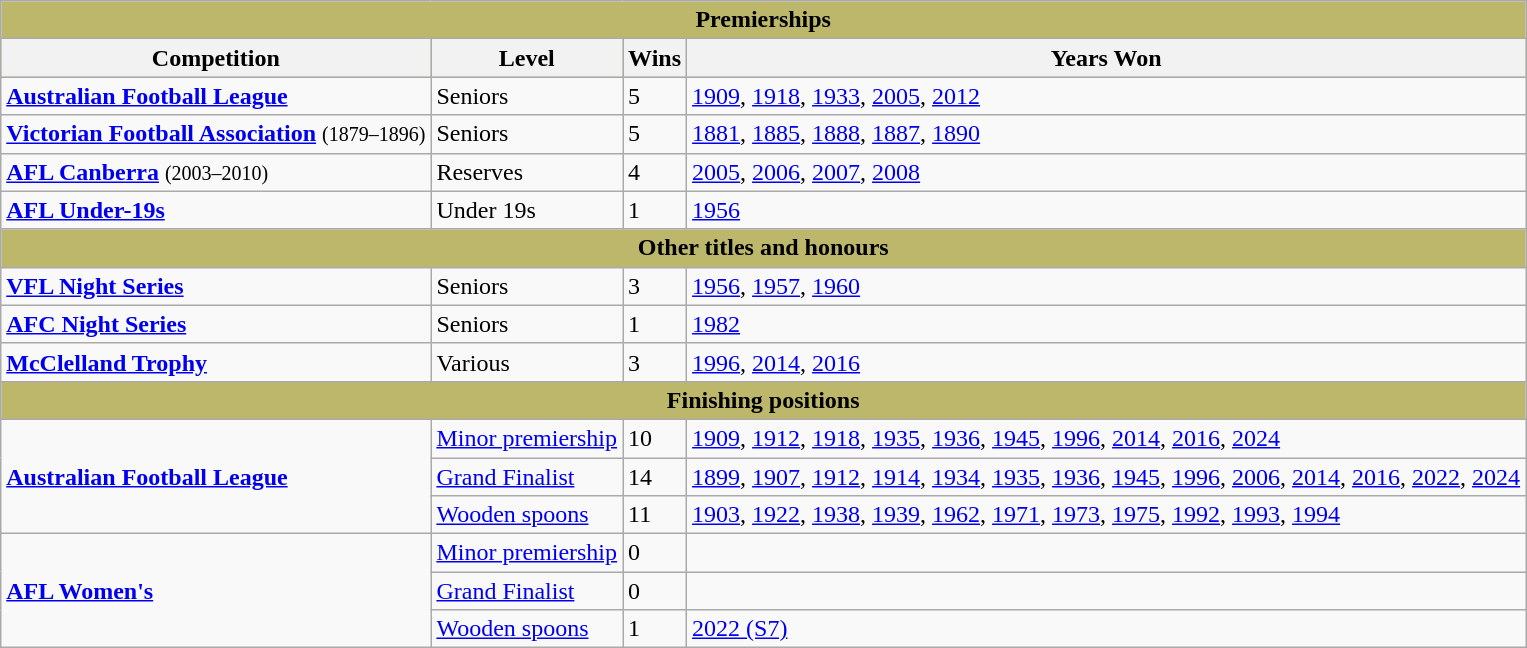<table class="wikitable">
<tr>
<td colspan="4" style="background:#bdb76b;" align="center"><strong>Premierships</strong></td>
</tr>
<tr style="background:#bdb76b;">
<th>Competition</th>
<th>Level</th>
<th>Wins</th>
<th>Years Won</th>
</tr>
<tr>
<td><strong><a href='#'>Australian Football League</a></strong></td>
<td>Seniors</td>
<td>5</td>
<td><a href='#'>1909</a>, <a href='#'>1918</a>, <a href='#'>1933</a>, <a href='#'>2005</a>, <a href='#'>2012</a></td>
</tr>
<tr>
<td><strong><a href='#'>Victorian Football Association</a></strong> <small>(1879–1896)</small></td>
<td>Seniors</td>
<td>5</td>
<td><a href='#'>1881</a>, <a href='#'>1885</a>, <a href='#'>1888</a>, <a href='#'>1887</a>, <a href='#'>1890</a></td>
</tr>
<tr>
<td><strong><a href='#'>AFL Canberra</a></strong> <small>(2003–2010)</small></td>
<td>Reserves</td>
<td>4</td>
<td><a href='#'>2005</a>, <a href='#'>2006</a>, <a href='#'>2007</a>, <a href='#'>2008</a></td>
</tr>
<tr>
<td><strong><a href='#'>AFL Under-19s</a></strong></td>
<td>Under 19s</td>
<td>1</td>
<td><a href='#'>1956</a></td>
</tr>
<tr>
<td colspan="4" style="background:#bdb76b;" align="center"><strong>Other titles and honours</strong></td>
</tr>
<tr>
<td><strong><a href='#'>VFL Night Series</a></strong></td>
<td>Seniors</td>
<td>3</td>
<td><a href='#'>1956</a>, <a href='#'>1957</a>, <a href='#'>1960</a></td>
</tr>
<tr>
<td><strong><a href='#'>AFC Night Series</a></strong></td>
<td>Seniors</td>
<td>1</td>
<td><a href='#'>1982</a></td>
</tr>
<tr>
<td><strong><a href='#'>McClelland Trophy</a></strong></td>
<td>Various</td>
<td>3</td>
<td><a href='#'>1996</a>, <a href='#'>2014</a>, <a href='#'>2016</a></td>
</tr>
<tr>
<td colspan="4" style="background:#bdb76b;" align="center"><strong>Finishing positions</strong></td>
</tr>
<tr>
<td rowspan=3 scope="row" style="text-align: left"><strong><a href='#'>Australian Football League</a></strong></td>
<td><a href='#'>Minor premiership</a></td>
<td>10</td>
<td><a href='#'>1909</a>, <a href='#'>1912</a>, <a href='#'>1918</a>, <a href='#'>1935</a>, <a href='#'>1936</a>, <a href='#'>1945</a>, <a href='#'>1996</a>, <a href='#'>2014</a>, <a href='#'>2016</a>, <a href='#'>2024</a></td>
</tr>
<tr>
<td><a href='#'>Grand Finalist</a></td>
<td>14</td>
<td><a href='#'>1899</a>, <a href='#'>1907</a>, <a href='#'>1912</a>, <a href='#'>1914</a>, <a href='#'>1934</a>, <a href='#'>1935</a>, <a href='#'>1936</a>, <a href='#'>1945</a>, <a href='#'>1996</a>, <a href='#'>2006</a>, <a href='#'>2014</a>, <a href='#'>2016</a>, <a href='#'>2022</a>, <a href='#'>2024</a></td>
</tr>
<tr>
<td><a href='#'>Wooden spoons</a></td>
<td>11</td>
<td><a href='#'>1903</a>, <a href='#'>1922</a>, <a href='#'>1938</a>, <a href='#'>1939</a>, <a href='#'>1962</a>, <a href='#'>1971</a>, <a href='#'>1973</a>, <a href='#'>1975</a>, <a href='#'>1992</a>, <a href='#'>1993</a>, <a href='#'>1994</a></td>
</tr>
<tr>
<td rowspan=3 scope="row" style="text-align: left"><strong><a href='#'>AFL Women's</a></strong></td>
<td><a href='#'>Minor premiership</a></td>
<td>0</td>
<td></td>
</tr>
<tr>
<td><a href='#'>Grand Finalist</a></td>
<td>0</td>
<td></td>
</tr>
<tr>
<td><a href='#'>Wooden spoons</a></td>
<td>1</td>
<td><a href='#'>2022 (S7)</a></td>
</tr>
</table>
